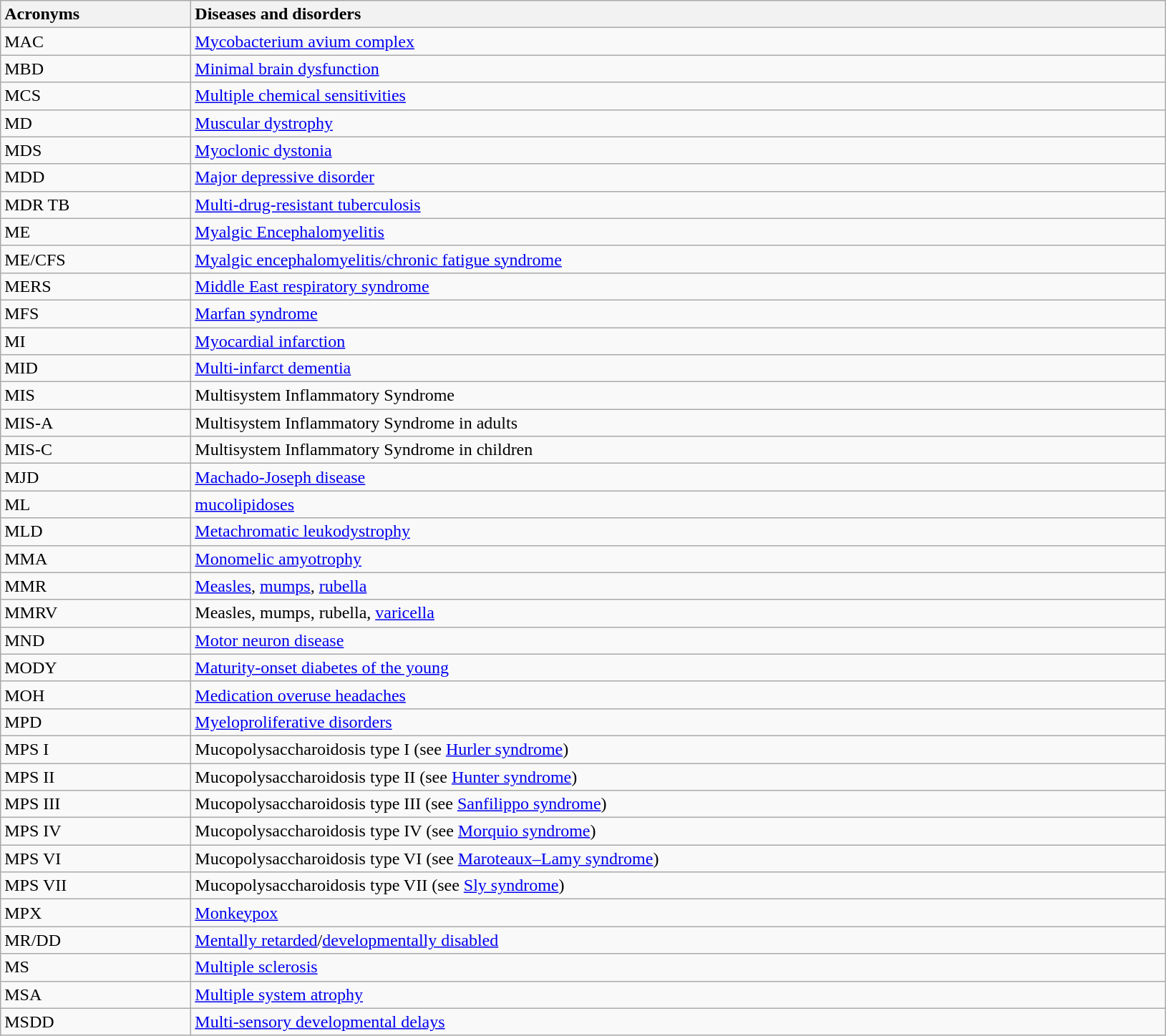<table class="wikitable sortable">
<tr>
<th width=170px style=text-align:left>Acronyms</th>
<th width=900px style=text-align:left>Diseases and disorders</th>
</tr>
<tr>
<td>MAC</td>
<td><a href='#'>Mycobacterium avium complex</a></td>
</tr>
<tr>
<td>MBD</td>
<td><a href='#'>Minimal brain dysfunction</a></td>
</tr>
<tr>
<td>MCS</td>
<td><a href='#'>Multiple chemical sensitivities</a></td>
</tr>
<tr>
<td>MD</td>
<td><a href='#'>Muscular dystrophy</a></td>
</tr>
<tr>
<td>MDS</td>
<td><a href='#'>Myoclonic dystonia</a></td>
</tr>
<tr>
<td>MDD</td>
<td><a href='#'>Major depressive disorder</a></td>
</tr>
<tr>
<td>MDR TB</td>
<td><a href='#'>Multi-drug-resistant tuberculosis</a></td>
</tr>
<tr>
<td>ME</td>
<td><a href='#'>Myalgic Encephalomyelitis</a></td>
</tr>
<tr>
<td>ME/CFS</td>
<td><a href='#'>Myalgic encephalomyelitis/chronic fatigue syndrome</a></td>
</tr>
<tr>
<td>MERS</td>
<td><a href='#'>Middle East respiratory syndrome</a></td>
</tr>
<tr>
<td>MFS</td>
<td><a href='#'>Marfan syndrome</a></td>
</tr>
<tr>
<td>MI</td>
<td><a href='#'>Myocardial infarction</a></td>
</tr>
<tr>
<td>MID</td>
<td><a href='#'>Multi-infarct dementia</a></td>
</tr>
<tr>
<td>MIS</td>
<td>Multisystem Inflammatory Syndrome</td>
</tr>
<tr>
<td>MIS-A</td>
<td>Multisystem Inflammatory Syndrome in adults</td>
</tr>
<tr>
<td>MIS-C</td>
<td>Multisystem Inflammatory Syndrome in children</td>
</tr>
<tr>
<td>MJD</td>
<td><a href='#'>Machado-Joseph disease</a></td>
</tr>
<tr>
<td>ML</td>
<td><a href='#'>mucolipidoses</a></td>
</tr>
<tr>
<td>MLD</td>
<td><a href='#'>Metachromatic leukodystrophy</a></td>
</tr>
<tr>
<td>MMA</td>
<td><a href='#'>Monomelic amyotrophy</a></td>
</tr>
<tr>
<td>MMR</td>
<td><a href='#'>Measles</a>, <a href='#'>mumps</a>, <a href='#'>rubella</a></td>
</tr>
<tr>
<td>MMRV</td>
<td>Measles, mumps, rubella, <a href='#'>varicella</a></td>
</tr>
<tr>
<td>MND</td>
<td><a href='#'>Motor neuron disease</a></td>
</tr>
<tr>
<td>MODY</td>
<td><a href='#'>Maturity-onset diabetes of the young</a></td>
</tr>
<tr>
<td>MOH</td>
<td><a href='#'>Medication overuse headaches</a></td>
</tr>
<tr>
<td>MPD</td>
<td><a href='#'>Myeloproliferative disorders</a></td>
</tr>
<tr>
<td>MPS I</td>
<td>Mucopolysaccharoidosis type I (see <a href='#'>Hurler syndrome</a>)</td>
</tr>
<tr>
<td>MPS II</td>
<td>Mucopolysaccharoidosis type II (see <a href='#'>Hunter syndrome</a>)</td>
</tr>
<tr>
<td>MPS III</td>
<td>Mucopolysaccharoidosis type III (see <a href='#'>Sanfilippo syndrome</a>)</td>
</tr>
<tr>
<td>MPS IV</td>
<td>Mucopolysaccharoidosis type IV (see <a href='#'>Morquio syndrome</a>)</td>
</tr>
<tr>
<td>MPS VI</td>
<td>Mucopolysaccharoidosis type VI (see <a href='#'>Maroteaux–Lamy syndrome</a>)</td>
</tr>
<tr>
<td>MPS VII</td>
<td>Mucopolysaccharoidosis type VII (see <a href='#'>Sly syndrome</a>)</td>
</tr>
<tr>
<td>MPX</td>
<td><a href='#'>Monkeypox</a></td>
</tr>
<tr>
<td>MR/DD</td>
<td><a href='#'>Mentally retarded</a>/<a href='#'>developmentally disabled</a></td>
</tr>
<tr>
<td>MS</td>
<td><a href='#'>Multiple sclerosis</a></td>
</tr>
<tr>
<td>MSA</td>
<td><a href='#'>Multiple system atrophy</a></td>
</tr>
<tr>
<td>MSDD</td>
<td><a href='#'>Multi-sensory developmental delays</a></td>
</tr>
</table>
